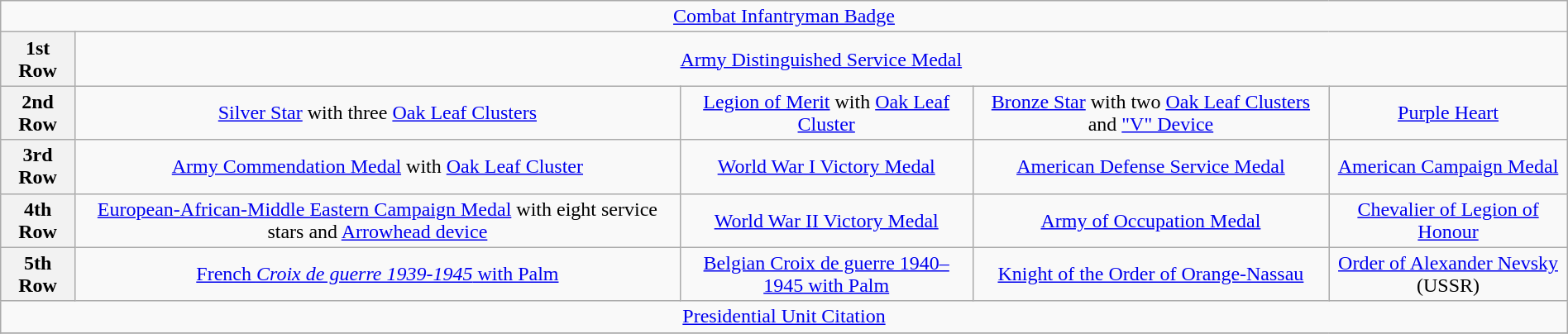<table class="wikitable" style="margin:1em auto; text-align:center;">
<tr>
<td colspan="19"><a href='#'>Combat Infantryman Badge</a></td>
</tr>
<tr>
<th>1st Row</th>
<td colspan="19"><a href='#'>Army Distinguished Service Medal</a></td>
</tr>
<tr>
<th>2nd Row</th>
<td colspan="4"><a href='#'>Silver Star</a> with three <a href='#'>Oak Leaf Clusters</a></td>
<td colspan="4"><a href='#'>Legion of Merit</a> with <a href='#'>Oak Leaf Cluster</a></td>
<td colspan="4"><a href='#'>Bronze Star</a> with two <a href='#'>Oak Leaf Clusters</a> and <a href='#'>"V" Device</a></td>
<td colspan="4"><a href='#'>Purple Heart</a></td>
</tr>
<tr>
<th>3rd Row</th>
<td colspan="4"><a href='#'>Army Commendation Medal</a> with <a href='#'>Oak Leaf Cluster</a></td>
<td colspan="4"><a href='#'>World War I Victory Medal</a></td>
<td colspan="4"><a href='#'>American Defense Service Medal</a></td>
<td colspan="4"><a href='#'>American Campaign Medal</a></td>
</tr>
<tr>
<th>4th Row</th>
<td colspan="4"><a href='#'>European-African-Middle Eastern Campaign Medal</a> with eight service stars and <a href='#'>Arrowhead device</a></td>
<td colspan="4"><a href='#'>World War II Victory Medal</a></td>
<td colspan="4"><a href='#'>Army of Occupation Medal</a></td>
<td colspan="4"><a href='#'>Chevalier of Legion of Honour</a></td>
</tr>
<tr>
<th>5th Row</th>
<td colspan="4"><a href='#'>French <em>Croix de guerre 1939-1945</em> with Palm</a></td>
<td colspan="4"><a href='#'>Belgian Croix de guerre 1940–1945 with Palm</a></td>
<td colspan="4"><a href='#'>Knight of the Order of Orange-Nassau</a></td>
<td colspan="4"><a href='#'>Order of Alexander Nevsky</a> (USSR)</td>
</tr>
<tr>
<td colspan="19"><a href='#'>Presidential Unit Citation</a></td>
</tr>
<tr>
</tr>
</table>
